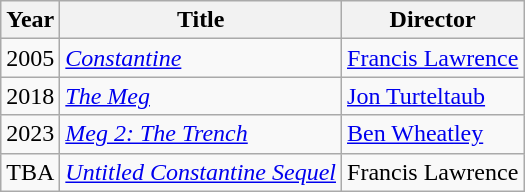<table class="wikitable">
<tr>
<th>Year</th>
<th>Title</th>
<th>Director</th>
</tr>
<tr>
<td>2005</td>
<td><em><a href='#'>Constantine</a></em></td>
<td><a href='#'>Francis Lawrence</a></td>
</tr>
<tr>
<td>2018</td>
<td><em><a href='#'>The Meg</a></em></td>
<td><a href='#'>Jon Turteltaub</a></td>
</tr>
<tr>
<td>2023</td>
<td><em><a href='#'>Meg 2: The Trench</a></em></td>
<td><a href='#'>Ben Wheatley</a></td>
</tr>
<tr>
<td>TBA</td>
<td><em><a href='#'>Untitled Constantine Sequel</a></em></td>
<td>Francis Lawrence</td>
</tr>
</table>
